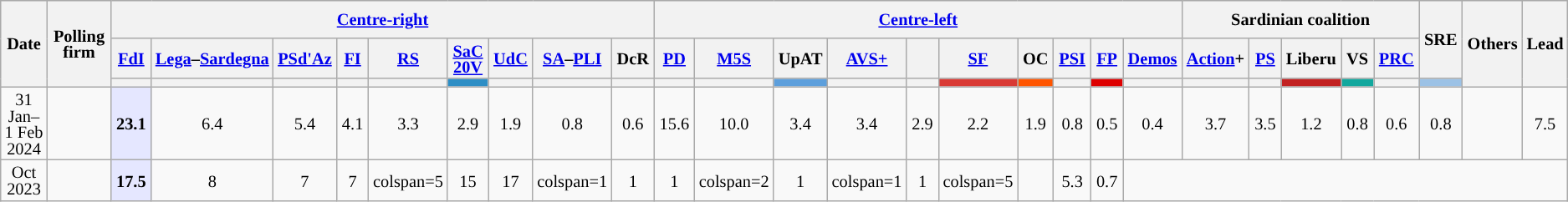<table class="wikitable collapsible collapsed" style="text-align:center;font-size:85%;line-height:13px">
<tr style="height:30px; background-color:#E9E9E9">
<th style="width:100px;" rowspan="3">Date</th>
<th style="width:120px;" rowspan="3">Polling firm</th>
<th colspan=9><a href='#'>Centre-right</a></th>
<th colspan=10><a href='#'>Centre-left</a></th>
<th colspan=5>Sardinian coalition</th>
<th style="width:65px;" rowspan=2>SRE</th>
<th style="width:65px;" rowspan="3">Others</th>
<th style="width:35px;" rowspan="3">Lead</th>
</tr>
<tr>
<th style="width:65px;"><a href='#'>FdI</a></th>
<th style="width:65px;"><a href='#'>Lega</a>–<a href='#'>Sardegna</a></th>
<th style="width:65px;"><a href='#'>PSd'Az</a></th>
<th style="width:65px;"><a href='#'>FI</a></th>
<th style="width:65px;"><a href='#'>RS</a></th>
<th style="width:65px;"><a href='#'>SaC</a> <a href='#'>20V</a></th>
<th style="width:65px;"><a href='#'>UdC</a></th>
<th style="width:65px;"><a href='#'>SA</a>–<a href='#'>PLI</a></th>
<th style="width:65px;">DcR</th>
<th style="width:65px;"><a href='#'>PD</a></th>
<th style="width:65px;"><a href='#'>M5S</a></th>
<th style="width:65px;">UpAT</th>
<th style="width:65px;"><a href='#'>AVS+</a></th>
<th style="width:65px;"></th>
<th style="width:65px;"><a href='#'>SF</a></th>
<th style="width:65px;">OC</th>
<th style="width:65px;"><a href='#'>PSI</a></th>
<th style="width:65px;"><a href='#'>FP</a></th>
<th style="width:65px;"><a href='#'>Demos</a></th>
<th style="width:65px;"><a href='#'>Action</a>+</th>
<th style="width:65px;"><a href='#'>PS</a></th>
<th style="width:65px;">Liberu</th>
<th style="width:65px;">VS</th>
<th style="width:65px;"><a href='#'>PRC</a></th>
</tr>
<tr>
<th style="background:"></th>
<th style="background:"></th>
<th style="background:"></th>
<th style="background:"></th>
<th style="background:"></th>
<th style="background-color:#2d8ec5"></th>
<th style="background-color:"></th>
<th style="background-color:"></th>
<th style="background-color:"></th>
<th style="background:"></th>
<th style="background:"></th>
<th style="background-color:#5d9fdc"></th>
<th style="background:"></th>
<th style="background:"></th>
<th style="background-color:#d93a34"></th>
<th style="background-color:#ff5500"></th>
<th style="background:"></th>
<th style="background-color:#DE0000"></th>
<th style="background:"></th>
<th style="background:"></th>
<th style="background:"></th>
<th style="background-color:#c22020"></th>
<th style="background-color:#12A89E"></th>
<th style="background:"></th>
<th style="background-color:#9cc2e6"></th>
</tr>
<tr>
<td>31 Jan–1 Feb 2024</td>
<td></td>
<td style="background:#E5E7FF;"><strong>23.1</strong></td>
<td>6.4</td>
<td>5.4</td>
<td>4.1</td>
<td>3.3</td>
<td>2.9</td>
<td>1.9</td>
<td>0.8</td>
<td>0.6</td>
<td>15.6</td>
<td>10.0</td>
<td>3.4</td>
<td>3.4</td>
<td>2.9</td>
<td>2.2</td>
<td>1.9</td>
<td>0.8</td>
<td>0.5</td>
<td>0.4</td>
<td>3.7</td>
<td>3.5</td>
<td>1.2</td>
<td>0.8</td>
<td>0.6</td>
<td>0.8</td>
<td></td>
<td style="background:">7.5</td>
</tr>
<tr>
<td>Oct 2023</td>
<td></td>
<td style="background:#E5E7FF;"><strong>17.5</strong></td>
<td>8</td>
<td>7</td>
<td>7</td>
<td>colspan=5 </td>
<td>15</td>
<td>17</td>
<td>colspan=1 </td>
<td>1</td>
<td>1</td>
<td>colspan=2 </td>
<td>1</td>
<td>colspan=1 </td>
<td>1</td>
<td>colspan=5 </td>
<td></td>
<td>5.3</td>
<td style="background:">0.7</td>
</tr>
</table>
